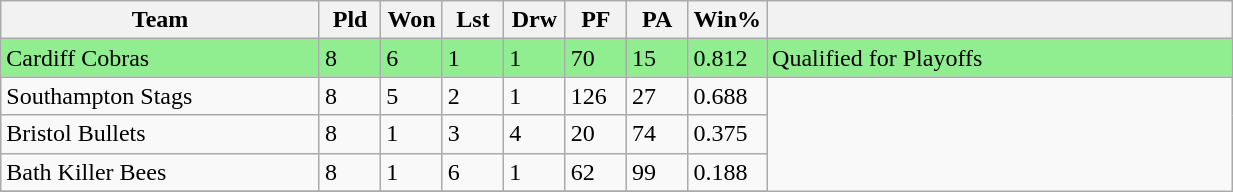<table class="wikitable" width=65%">
<tr>
<th width=26%>Team</th>
<th width=5%>Pld</th>
<th width=5%>Won</th>
<th width=5%>Lst</th>
<th width=5%>Drw</th>
<th width=5%>PF</th>
<th width=5%>PA</th>
<th width=6%>Win%</th>
<th width=38%></th>
</tr>
<tr style="background:lightgreen">
<td>Cardiff Cobras</td>
<td>8</td>
<td>6</td>
<td>1</td>
<td>1</td>
<td>70</td>
<td>15</td>
<td>0.812</td>
<td>Qualified for Playoffs</td>
</tr>
<tr>
<td>Southampton Stags</td>
<td>8</td>
<td>5</td>
<td>2</td>
<td>1</td>
<td>126</td>
<td>27</td>
<td>0.688</td>
</tr>
<tr>
<td>Bristol Bullets</td>
<td>8</td>
<td>1</td>
<td>3</td>
<td>4</td>
<td>20</td>
<td>74</td>
<td>0.375</td>
</tr>
<tr>
<td>Bath Killer Bees</td>
<td>8</td>
<td>1</td>
<td>6</td>
<td>1</td>
<td>62</td>
<td>99</td>
<td>0.188</td>
</tr>
<tr>
</tr>
</table>
